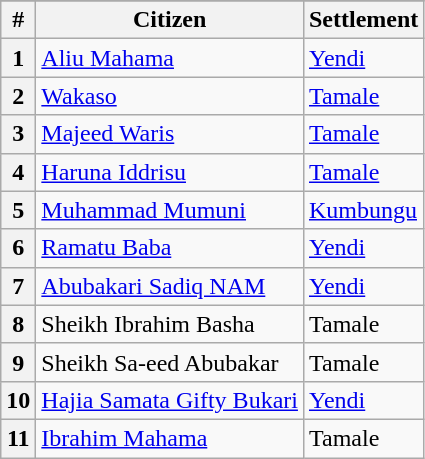<table class="wikitable">
<tr>
</tr>
<tr>
<th>#</th>
<th>Citizen</th>
<th>Settlement</th>
</tr>
<tr>
<th scope=row>1</th>
<td><a href='#'>Aliu Mahama</a></td>
<td><a href='#'>Yendi</a></td>
</tr>
<tr>
<th scope=row>2</th>
<td><a href='#'>Wakaso</a></td>
<td><a href='#'>Tamale</a></td>
</tr>
<tr>
<th scope=row>3</th>
<td><a href='#'>Majeed Waris</a></td>
<td><a href='#'>Tamale</a></td>
</tr>
<tr>
<th scope=row>4</th>
<td><a href='#'>Haruna Iddrisu</a></td>
<td><a href='#'>Tamale</a></td>
</tr>
<tr>
<th scope=row>5</th>
<td><a href='#'>Muhammad Mumuni</a></td>
<td><a href='#'>Kumbungu</a></td>
</tr>
<tr>
<th scope=row>6</th>
<td><a href='#'>Ramatu Baba</a></td>
<td><a href='#'>Yendi</a></td>
</tr>
<tr>
<th scope=row>7</th>
<td><a href='#'>Abubakari Sadiq NAM</a></td>
<td><a href='#'>Yendi</a></td>
</tr>
<tr>
<th>8</th>
<td>Sheikh Ibrahim Basha</td>
<td>Tamale</td>
</tr>
<tr>
<th>9</th>
<td>Sheikh Sa-eed Abubakar</td>
<td>Tamale</td>
</tr>
<tr>
<th>10</th>
<td><a href='#'>Hajia Samata Gifty Bukari</a></td>
<td><a href='#'>Yendi</a></td>
</tr>
<tr>
<th>11</th>
<td><a href='#'>Ibrahim Mahama</a></td>
<td>Tamale</td>
</tr>
</table>
